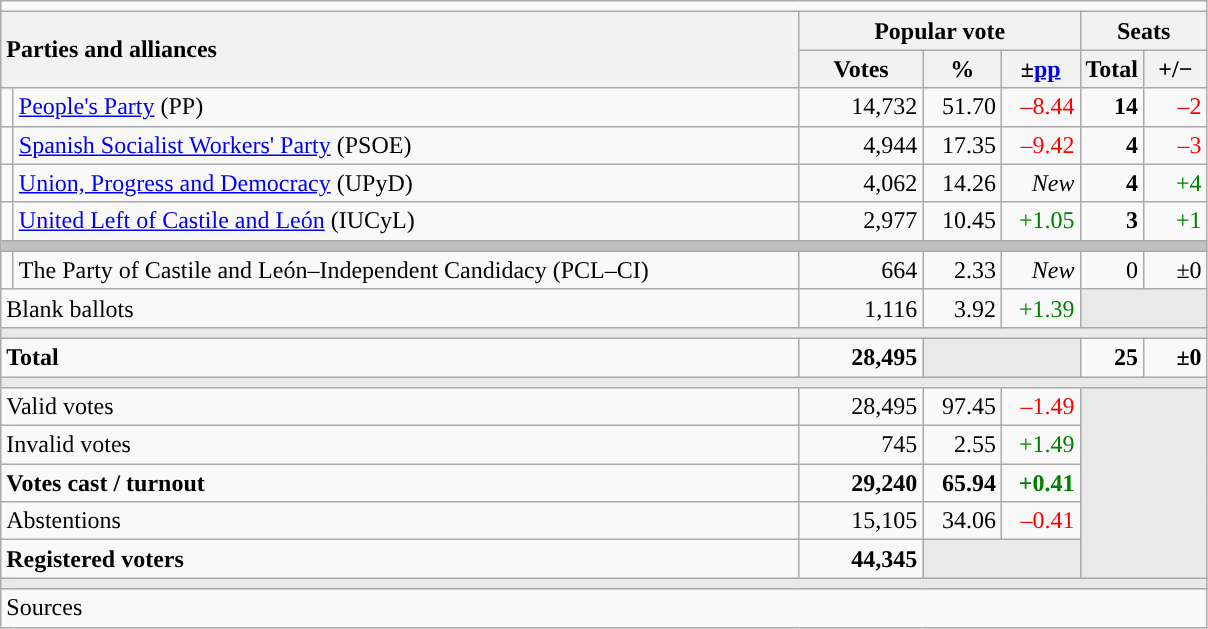<table class="wikitable" style="text-align:right;">
<tr>
<td colspan="7"></td>
</tr>
<tr>
<th style="text-align:left;" rowspan="2" colspan="2" width="525">Parties and alliances</th>
<th colspan="3">Popular vote</th>
<th colspan="2">Seats</th>
</tr>
<tr>
<th width="75">Votes</th>
<th width="45">%</th>
<th width="45">±<a href='#'>pp</a></th>
<th width="35">Total</th>
<th width="35">+/−</th>
</tr>
<tr>
<td width="1" style="color:inherit;background:"></td>
<td align="left"><a href='#'>People's Party</a> (PP)</td>
<td>14,732</td>
<td>51.70</td>
<td style="color:red;">–8.44</td>
<td><strong>14</strong></td>
<td style="color:red;">–2</td>
</tr>
<tr>
<td style="color:inherit;background:"></td>
<td align="left"><a href='#'>Spanish Socialist Workers' Party</a> (PSOE)</td>
<td>4,944</td>
<td>17.35</td>
<td style="color:red;">–9.42</td>
<td><strong>4</strong></td>
<td style="color:red;">–3</td>
</tr>
<tr>
<td style="color:inherit;background:"></td>
<td align="left"><a href='#'>Union, Progress and Democracy</a> (UPyD)</td>
<td>4,062</td>
<td>14.26</td>
<td><em>New</em></td>
<td><strong>4</strong></td>
<td style="color:green;">+4</td>
</tr>
<tr>
<td style="color:inherit;background:"></td>
<td align="left"><a href='#'>United Left of Castile and León</a> (IUCyL)</td>
<td>2,977</td>
<td>10.45</td>
<td style="color:green;">+1.05</td>
<td><strong>3</strong></td>
<td style="color:green;">+1</td>
</tr>
<tr>
<td colspan="7" bgcolor="#C0C0C0"></td>
</tr>
<tr>
<td style="color:inherit;background:"></td>
<td align="left">The Party of Castile and León–Independent Candidacy (PCL–CI)</td>
<td>664</td>
<td>2.33</td>
<td><em>New</em></td>
<td>0</td>
<td>±0</td>
</tr>
<tr>
<td align="left" colspan="2">Blank ballots</td>
<td>1,116</td>
<td>3.92</td>
<td style="color:green;">+1.39</td>
<td bgcolor="#E9E9E9" colspan="2"></td>
</tr>
<tr>
<td colspan="7" bgcolor="#E9E9E9"></td>
</tr>
<tr style="font-weight:bold;">
<td align="left" colspan="2">Total</td>
<td>28,495</td>
<td bgcolor="#E9E9E9" colspan="2"></td>
<td>25</td>
<td>±0</td>
</tr>
<tr>
<td colspan="7" bgcolor="#E9E9E9"></td>
</tr>
<tr>
<td align="left" colspan="2">Valid votes</td>
<td>28,495</td>
<td>97.45</td>
<td style="color:red;">–1.49</td>
<td bgcolor="#E9E9E9" colspan="2" rowspan="5"></td>
</tr>
<tr>
<td align="left" colspan="2">Invalid votes</td>
<td>745</td>
<td>2.55</td>
<td style="color:green;">+1.49</td>
</tr>
<tr style="font-weight:bold;">
<td align="left" colspan="2">Votes cast / turnout</td>
<td>29,240</td>
<td>65.94</td>
<td style="color:green;">+0.41</td>
</tr>
<tr>
<td align="left" colspan="2">Abstentions</td>
<td>15,105</td>
<td>34.06</td>
<td style="color:red;">–0.41</td>
</tr>
<tr style="font-weight:bold;">
<td align="left" colspan="2">Registered voters</td>
<td>44,345</td>
<td bgcolor="#E9E9E9" colspan="2"></td>
</tr>
<tr>
<td colspan="7" bgcolor="#E9E9E9"></td>
</tr>
<tr>
<td align="left" colspan="7">Sources</td>
</tr>
</table>
